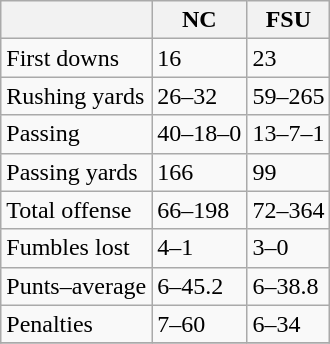<table class="wikitable">
<tr>
<th></th>
<th>NC</th>
<th>FSU</th>
</tr>
<tr>
<td>First downs</td>
<td>16</td>
<td>23</td>
</tr>
<tr>
<td>Rushing yards</td>
<td>26–32</td>
<td>59–265</td>
</tr>
<tr>
<td>Passing</td>
<td>40–18–0</td>
<td>13–7–1</td>
</tr>
<tr>
<td>Passing yards</td>
<td>166</td>
<td>99</td>
</tr>
<tr>
<td>Total offense</td>
<td>66–198</td>
<td>72–364</td>
</tr>
<tr>
<td>Fumbles lost</td>
<td>4–1</td>
<td>3–0</td>
</tr>
<tr>
<td>Punts–average</td>
<td>6–45.2</td>
<td>6–38.8</td>
</tr>
<tr>
<td>Penalties</td>
<td>7–60</td>
<td>6–34</td>
</tr>
<tr>
</tr>
</table>
